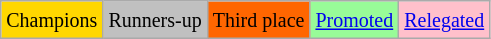<table class="wikitable">
<tr>
<td bgcolor="gold"><small>Champions</small></td>
<td bgcolor="silver"><small>Runners-up</small></td>
<td bgcolor="ff6600"><small>Third place</small></td>
<td bgcolor="palegreen"><small><a href='#'>Promoted</a></small></td>
<td bgcolor="pink"><small><a href='#'>Relegated</a></small></td>
</tr>
</table>
